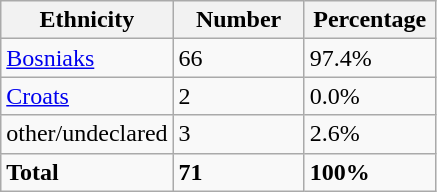<table class="wikitable">
<tr>
<th width="100px">Ethnicity</th>
<th width="80px">Number</th>
<th width="80px">Percentage</th>
</tr>
<tr>
<td><a href='#'>Bosniaks</a></td>
<td>66</td>
<td>97.4%</td>
</tr>
<tr>
<td><a href='#'>Croats</a></td>
<td>2</td>
<td>0.0%</td>
</tr>
<tr>
<td>other/undeclared</td>
<td>3</td>
<td>2.6%</td>
</tr>
<tr>
<td><strong>Total</strong></td>
<td><strong>71</strong></td>
<td><strong>100%</strong></td>
</tr>
</table>
